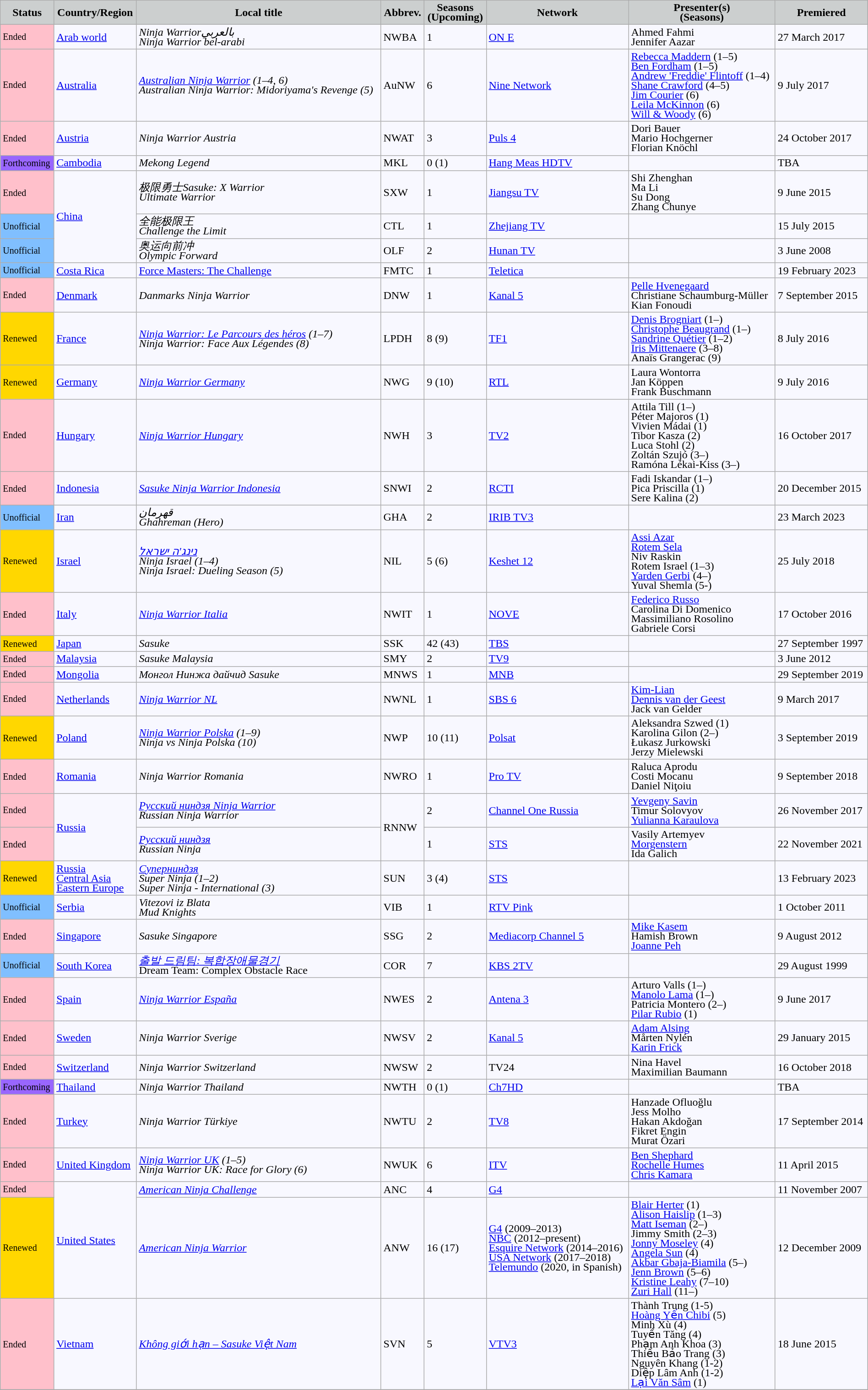<table class="wikitable" style="text-align:left; line-height:14px; background:#F8F8FF; width:100%;">
<tr>
<th scope="col" style="background:#cccfcf;">Status</th>
<th scope="col" style="background:#cccfcf;">Country/Region</th>
<th scope="col" style="background:#cccfcf;">Local title</th>
<th scope="col" style="background:#cccfcf;">Abbrev.</th>
<th scope="col" style="background:#cccfcf;">Seasons<br>(Upcoming)</th>
<th scope="col" style="background:#cccfcf;">Network</th>
<th scope="col" style="background:#cccfcf;">Presenter(s)<br>(Seasons)</th>
<th scope="col" style="background:#cccfcf;">Premiered</th>
</tr>
<tr>
<td style="background:#FFC0CB;"><small>Ended</small></td>
<td><a href='#'>Arab world</a></td>
<td><em>Ninja Warriorبالعربي</em><br><em>Ninja Warrior bel-arabi</em></td>
<td> NWBA</td>
<td>1</td>
<td><a href='#'>ON E</a></td>
<td>Ahmed Fahmi<br>Jennifer Aazar</td>
<td>27 March 2017</td>
</tr>
<tr>
<td style="background:#FFC0CB;"><small>Ended</small></td>
<td><a href='#'>Australia</a></td>
<td><em><a href='#'>Australian Ninja Warrior</a> (1–4, 6)</em><br><em>Australian Ninja Warrior: Midoriyama's Revenge (5)</em></td>
<td> AuNW</td>
<td>6</td>
<td><a href='#'>Nine Network</a></td>
<td><a href='#'>Rebecca Maddern</a> (1–5)<br><a href='#'>Ben Fordham</a> (1–5)<br><a href='#'>Andrew 'Freddie' Flintoff</a> (1–4)<br><a href='#'>Shane Crawford</a> (4–5)<br><a href='#'>Jim Courier</a> (6)<br><a href='#'>Leila McKinnon</a> (6)<br><a href='#'>Will & Woody</a> (6)</td>
<td>9 July 2017</td>
</tr>
<tr>
<td style="background:#FFC0CB;"><small>Ended</small></td>
<td><a href='#'>Austria</a></td>
<td><em>Ninja Warrior Austria</em></td>
<td> NWAT</td>
<td>3</td>
<td><a href='#'>Puls 4</a></td>
<td>Dori Bauer<br>Mario Hochgerner<br>Florian Knöchl</td>
<td>24 October 2017</td>
</tr>
<tr>
<td style="background:#9966FF;"><small>Forthcoming</small></td>
<td><a href='#'>Cambodia</a></td>
<td><em>Mekong Legend</em></td>
<td> MKL</td>
<td>0 (1)</td>
<td><a href='#'>Hang Meas HDTV</a></td>
<td></td>
<td>TBA</td>
</tr>
<tr>
<td style="background:#FFC0CB;"><small>Ended</small></td>
<td rowspan="3"><a href='#'>China</a></td>
<td><em>极限勇士Sasuke: X Warrior</em><br><em>Ultimate Warrior</em></td>
<td> SXW</td>
<td>1</td>
<td><a href='#'>Jiangsu TV</a></td>
<td>Shi Zhenghan<br>Ma Li<br>Su Dong<br>Zhang Chunye</td>
<td>9 June 2015</td>
</tr>
<tr>
<td style=background:#80BFFF;"><small>Unofficial</small></td>
<td><em>全能极限王</em><br><em>Challenge the Limit</em></td>
<td> CTL</td>
<td>1</td>
<td><a href='#'>Zhejiang TV</a></td>
<td></td>
<td>15 July 2015</td>
</tr>
<tr>
<td style=background:#80BFFF;"><small>Unofficial</small></td>
<td><em>奥运向前冲</em><br><em>Olympic Forward</em></td>
<td> OLF</td>
<td>2</td>
<td><a href='#'>Hunan TV</a></td>
<td></td>
<td>3 June 2008</td>
</tr>
<tr>
<td style=background:#80BFFF;"><small>Unofficial</small></td>
<td><a href='#'>Costa Rica</a></td>
<td><a href='#'>Force Masters: The Challenge</a></td>
<td> FMTC</td>
<td>1</td>
<td><a href='#'>Teletica</a></td>
<td></td>
<td>19 February 2023</td>
</tr>
<tr>
<td style="background:#FFC0CB;"><small>Ended</small></td>
<td><a href='#'>Denmark</a></td>
<td><em>Danmarks Ninja Warrior</em></td>
<td> DNW</td>
<td>1</td>
<td><a href='#'>Kanal 5</a></td>
<td><a href='#'>Pelle Hvenegaard</a><br>Christiane Schaumburg-Müller<br>Kian Fonoudi</td>
<td>7 September 2015</td>
</tr>
<tr>
<td style="background:gold;"><small>Renewed</small></td>
<td><a href='#'>France</a></td>
<td><em><a href='#'>Ninja Warrior: Le Parcours des héros</a> (1–7)</em><br><em>Ninja Warrior: Face Aux Légendes (8)</em></td>
<td> LPDH</td>
<td>8 (9)</td>
<td><a href='#'>TF1</a></td>
<td><a href='#'>Denis Brogniart</a> (1–)<br><a href='#'>Christophe Beaugrand</a> (1–)<br><a href='#'>Sandrine Quétier</a> (1–2)<br><a href='#'>Iris Mittenaere</a> (3–8)<br>Anaïs Grangerac (9)</td>
<td>8 July 2016</td>
</tr>
<tr>
<td style="background:gold;"><small>Renewed</small></td>
<td><a href='#'>Germany</a></td>
<td><em><a href='#'>Ninja Warrior Germany</a></em></td>
<td> NWG</td>
<td>9 (10)</td>
<td><a href='#'>RTL</a></td>
<td>Laura Wontorra<br>Jan Köppen<br>Frank Buschmann</td>
<td>9 July 2016</td>
</tr>
<tr>
<td style="background:#FFC0CB;"><small>Ended</small></td>
<td><a href='#'>Hungary</a></td>
<td><em><a href='#'>Ninja Warrior Hungary</a></em></td>
<td> NWH</td>
<td>3</td>
<td><a href='#'>TV2</a></td>
<td>Attila Till (1–)<br>Péter Majoros (1)<br>Vivien Mádai (1)<br>Tibor Kasza (2)<br>Luca Stohl (2)<br>Zoltán Szujó (3–)<br>Ramóna Lékai-Kiss (3–)</td>
<td>16 October 2017</td>
</tr>
<tr>
<td style="background:#FFC0CB;"><small>Ended</small></td>
<td><a href='#'>Indonesia</a></td>
<td><em><a href='#'>Sasuke Ninja Warrior Indonesia</a></em></td>
<td> SNWI</td>
<td>2</td>
<td><a href='#'>RCTI</a></td>
<td>Fadi Iskandar (1–)<br>Pica Priscilla (1)<br>Sere Kalina (2)</td>
<td>20 December 2015</td>
</tr>
<tr>
<td style=background:#80BFFF;"><small>Unofficial</small></td>
<td><a href='#'>Iran</a></td>
<td><em>قهرمان</em><br><em>Ghahreman (Hero)</em></td>
<td> GHA</td>
<td>2</td>
<td><a href='#'>IRIB TV3</a></td>
<td></td>
<td>23 March 2023</td>
</tr>
<tr>
<td style="background:gold;"><small>Renewed</small></td>
<td><a href='#'>Israel</a></td>
<td><em><a href='#'>נינג'ה ישראל</a><br>Ninja Israel (1–4)</em><br><em>Ninja Israel: Dueling Season (5)</em></td>
<td> NIL</td>
<td>5 (6)</td>
<td><a href='#'>Keshet 12</a></td>
<td><a href='#'>Assi Azar</a><br><a href='#'>Rotem Sela</a><br>Niv Raskin<br>Rotem Israel (1–3)<br><a href='#'>Yarden Gerbi</a> (4–)<br>Yuval Shemla (5-)</td>
<td>25 July 2018</td>
</tr>
<tr>
<td style="background:#FFC0CB;"><small>Ended</small></td>
<td><a href='#'>Italy</a></td>
<td><em><a href='#'>Ninja Warrior Italia</a></em></td>
<td> NWIT</td>
<td>1</td>
<td><a href='#'>NOVE</a></td>
<td><a href='#'>Federico Russo</a><br>Carolina Di Domenico<br>Massimiliano Rosolino<br>Gabriele Corsi</td>
<td>17 October 2016</td>
</tr>
<tr>
<td style="background:gold;"><small>Renewed</small></td>
<td><a href='#'>Japan</a></td>
<td><em>Sasuke</em></td>
<td> SSK</td>
<td>42 (43)</td>
<td><a href='#'>TBS</a></td>
<td></td>
<td>27 September 1997</td>
</tr>
<tr>
<td style="background:#FFC0CB;"><small>Ended</small></td>
<td><a href='#'>Malaysia</a></td>
<td><em>Sasuke Malaysia</em></td>
<td> SMY</td>
<td>2</td>
<td><a href='#'>TV9</a></td>
<td></td>
<td>3 June 2012</td>
</tr>
<tr>
<td style="background:#FFC0CB;"><small>Ended</small></td>
<td><a href='#'>Mongolia</a></td>
<td><em>Монгол Нинжа дайчид Sasuke</em></td>
<td> MNWS</td>
<td>1</td>
<td><a href='#'>MNB</a></td>
<td></td>
<td>29 September 2019</td>
</tr>
<tr>
<td style="background:#FFC0CB;"><small>Ended</small></td>
<td><a href='#'>Netherlands</a></td>
<td><em><a href='#'>Ninja Warrior NL</a></em></td>
<td> NWNL</td>
<td>1</td>
<td><a href='#'>SBS 6</a></td>
<td><a href='#'>Kim-Lian</a><br><a href='#'>Dennis van der Geest</a><br>Jack van Gelder</td>
<td>9 March 2017</td>
</tr>
<tr>
<td style="background:gold;"><small>Renewed</small></td>
<td><a href='#'>Poland</a></td>
<td><em><a href='#'>Ninja Warrior Polska</a> (1–9)</em><br><em>Ninja vs Ninja Polska (10)</em></td>
<td> NWP</td>
<td>10 (11)</td>
<td><a href='#'>Polsat</a></td>
<td>Aleksandra Szwed (1)<br>Karolina Gilon (2–)<br>Łukasz Jurkowski<br>Jerzy Mielewski</td>
<td>3 September 2019</td>
</tr>
<tr>
<td style="background:#FFC0CB;"><small>Ended</small></td>
<td><a href='#'>Romania</a></td>
<td><em>Ninja Warrior Romania</em></td>
<td> NWRO</td>
<td>1</td>
<td><a href='#'>Pro TV</a></td>
<td>Raluca Aprodu<br>Costi Mocanu<br>Daniel Niţoiu</td>
<td>9 September 2018</td>
</tr>
<tr>
<td style="background:#FFC0CB;"><small>Ended</small></td>
<td rowspan="2"><a href='#'>Russia</a></td>
<td><em><a href='#'>Русский ниндзя Ninja Warrior</a></em><br><em>Russian Ninja Warrior</em></td>
<td rowspan="2"> RNNW</td>
<td>2</td>
<td><a href='#'>Channel One Russia</a></td>
<td><a href='#'>Yevgeny Savin</a><br>Timur Solovyov<br><a href='#'>Yulianna Karaulova</a></td>
<td>26 November 2017</td>
</tr>
<tr>
<td style="background:#FFC0CB;"><small>Ended</small></td>
<td><em><a href='#'>Русский ниндзя</a></em><br><em>Russian Ninja</em></td>
<td>1</td>
<td><a href='#'>STS</a></td>
<td>Vasily Artemyev<br><a href='#'>Morgenstern</a><br>Ida Galich</td>
<td>22 November 2021</td>
</tr>
<tr>
<td style="background:gold;"><small>Renewed</small></td>
<td><a href='#'>Russia</a><br><a href='#'>Central Asia</a><br><a href='#'>Eastern Europe</a></td>
<td><em><a href='#'>Суперниндзя</a><br>Super Ninja (1–2)</em><br><em>Super Ninja - International (3)</em></td>
<td> SUN</td>
<td>3 (4)</td>
<td><a href='#'>STS</a></td>
<td></td>
<td>13 February 2023</td>
</tr>
<tr>
<td style=background:#80BFFF;"><small>Unofficial</small></td>
<td><a href='#'>Serbia</a></td>
<td><em>Vitezovi iz Blata<br>Mud Knights</em></td>
<td> VIB</td>
<td>1</td>
<td><a href='#'>RTV Pink</a></td>
<td></td>
<td>1 October 2011</td>
</tr>
<tr>
<td style="background:#FFC0CB;"><small>Ended</small></td>
<td><a href='#'>Singapore</a></td>
<td><em>Sasuke Singapore</em></td>
<td> SSG</td>
<td>2</td>
<td><a href='#'>Mediacorp Channel 5</a></td>
<td><a href='#'>Mike Kasem</a><br>Hamish Brown<br><a href='#'>Joanne Peh</a></td>
<td>9 August 2012</td>
</tr>
<tr>
<td style=background:#80BFFF;"><small>Unofficial</small></td>
<td><a href='#'>South Korea</a></td>
<td><em><a href='#'>출발 드림팀: 복합장애물경기</a></em><br>Dream Team: Complex Obstacle Race</td>
<td> COR</td>
<td>7</td>
<td><a href='#'>KBS 2TV</a></td>
<td></td>
<td>29 August 1999</td>
</tr>
<tr>
<td style="background:#FFC0CB;"><small>Ended</small></td>
<td><a href='#'>Spain</a></td>
<td><em><a href='#'>Ninja Warrior España</a></em></td>
<td> NWES</td>
<td>2</td>
<td><a href='#'>Antena 3</a></td>
<td>Arturo Valls (1–)<br><a href='#'>Manolo Lama</a> (1–)<br>Patricia Montero (2–)<br><a href='#'>Pilar Rubio</a> (1)</td>
<td>9 June 2017</td>
</tr>
<tr>
<td style="background:#FFC0CB;"><small>Ended</small></td>
<td><a href='#'>Sweden</a></td>
<td><em>Ninja Warrior Sverige</em></td>
<td> NWSV</td>
<td>2</td>
<td><a href='#'>Kanal 5</a></td>
<td><a href='#'>Adam Alsing</a><br>Mårten Nylén<br><a href='#'>Karin Frick</a></td>
<td>29 January 2015</td>
</tr>
<tr>
<td style="background:#FFC0CB;"><small>Ended</small></td>
<td><a href='#'>Switzerland</a></td>
<td><em>Ninja Warrior Switzerland</em></td>
<td> NWSW</td>
<td>2</td>
<td>TV24</td>
<td>Nina Havel<br>Maximilian Baumann</td>
<td>16 October 2018</td>
</tr>
<tr>
<td style="background:#9966FF;"><small>Forthcoming</small></td>
<td><a href='#'>Thailand</a></td>
<td><em>Ninja Warrior Thailand</em></td>
<td> NWTH</td>
<td>0 (1)</td>
<td><a href='#'>Ch7HD</a></td>
<td></td>
<td>TBA</td>
</tr>
<tr>
<td style="background:#FFC0CB;"><small>Ended</small></td>
<td><a href='#'>Turkey</a></td>
<td><em>Ninja Warrior Türkiye</em></td>
<td> NWTU</td>
<td>2</td>
<td><a href='#'>TV8</a></td>
<td>Hanzade Ofluoğlu<br>Jess Molho<br>Hakan Akdoğan<br>Fikret Engin<br>Murat Özari</td>
<td>17 September 2014</td>
</tr>
<tr>
<td style="background:#FFC0CB;"><small>Ended</small></td>
<td><a href='#'>United Kingdom</a></td>
<td><em><a href='#'>Ninja Warrior UK</a> (1–5)</em><br><em>Ninja Warrior UK: Race for Glory (6)</em></td>
<td> NWUK</td>
<td>6</td>
<td><a href='#'>ITV</a></td>
<td><a href='#'>Ben Shephard</a><br><a href='#'>Rochelle Humes</a><br><a href='#'>Chris Kamara</a></td>
<td>11 April 2015</td>
</tr>
<tr>
<td style="background:#FFC0CB;"><small>Ended</small></td>
<td rowspan="2"><a href='#'>United States</a></td>
<td><a href='#'><em>American Ninja Challenge</em></a></td>
<td> ANC</td>
<td>4</td>
<td><a href='#'>G4</a></td>
<td></td>
<td>11 November 2007</td>
</tr>
<tr>
<td style="background:gold;"><small>Renewed</small></td>
<td><em><a href='#'>American Ninja Warrior</a></em></td>
<td> ANW</td>
<td>16 (17)</td>
<td><a href='#'>G4</a> (2009–2013)<br><a href='#'>NBC</a> (2012–present)<br><a href='#'>Esquire Network</a> (2014–2016)<br><a href='#'>USA Network</a> (2017–2018)<br><a href='#'>Telemundo</a> (2020, in Spanish)</td>
<td><a href='#'>Blair Herter</a> (1)<br><a href='#'>Alison Haislip</a> (1–3)<br><a href='#'>Matt Iseman</a> (2–)<br>Jimmy Smith (2–3)<br><a href='#'>Jonny Moseley</a> (4)<br><a href='#'>Angela Sun</a> (4)<br><a href='#'>Akbar Gbaja-Biamila</a> (5–)<br><a href='#'>Jenn Brown</a> (5–6)<br><a href='#'>Kristine Leahy</a> (7–10)<br><a href='#'>Zuri Hall</a> (11–)</td>
<td>12 December 2009</td>
</tr>
<tr>
<td style="background:#FFC0CB;"><small>Ended</small></td>
<td><a href='#'>Vietnam</a></td>
<td><em><a href='#'>Không giới hạn – Sasuke Việt Nam</a></em></td>
<td> SVN</td>
<td>5</td>
<td><a href='#'>VTV3</a></td>
<td>Thành Trung (1-5)<br><a href='#'>Hoàng Yến Chibi</a> (5)<br>Minh Xù (4)<br>Tuyền Tăng (4)<br>Phạm Anh Khoa (3)<br>Thiều Bảo Trang (3)<br>Nguyên Khang (1-2)<br>Diệp Lâm Anh (1-2)<br><a href='#'>Lại Văn Sâm</a> (1)</td>
<td>18 June 2015</td>
</tr>
<tr>
</tr>
</table>
